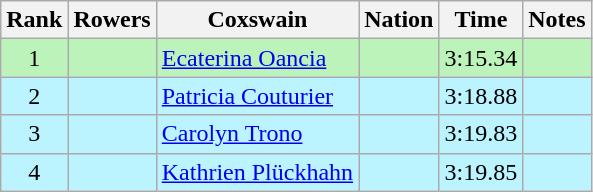<table class="wikitable sortable" style="text-align:center">
<tr>
<th>Rank</th>
<th>Rowers</th>
<th>Coxswain</th>
<th>Nation</th>
<th>Time</th>
<th>Notes</th>
</tr>
<tr bgcolor=bbf3bb>
<td>1</td>
<td align=left data-sort-value="Badea, Ioana"></td>
<td align=left data-sort-value="Oancia, Ecaterina"><a href='#'>Ecaterina Oancia</a></td>
<td align=left></td>
<td>3:15.34</td>
<td></td>
</tr>
<tr bgcolor=bbf3ff>
<td>2</td>
<td align=left data-sort-value="Dubedat-Briero, Lydie"></td>
<td align=left data-sort-value="Couturier, Patricia"><a href='#'>Patricia Couturier</a></td>
<td align=left></td>
<td>3:18.88</td>
<td></td>
</tr>
<tr bgcolor=bbf3ff>
<td>3</td>
<td align=left data-sort-value="Harber, Vicki"></td>
<td align=left data-sort-value="Trono, Carolyn"><a href='#'>Carolyn Trono</a></td>
<td align=left></td>
<td>3:19.83</td>
<td></td>
</tr>
<tr bgcolor=bbf3ff>
<td>4</td>
<td align=left data-sort-value="Dickmann, Anne"></td>
<td align=left data-sort-value="Plückhahn, Kathrien"><a href='#'>Kathrien Plückhahn</a></td>
<td align=left></td>
<td>3:19.85</td>
<td></td>
</tr>
</table>
